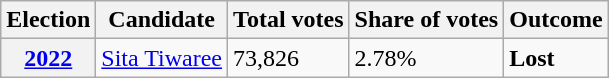<table class="wikitable">
<tr>
<th>Election</th>
<th>Candidate</th>
<th>Total votes</th>
<th>Share of votes</th>
<th>Outcome</th>
</tr>
<tr>
<th><a href='#'>2022</a></th>
<td><a href='#'>Sita Tiwaree</a></td>
<td>73,826</td>
<td>2.78%</td>
<td><strong>Lost</strong> </td>
</tr>
</table>
